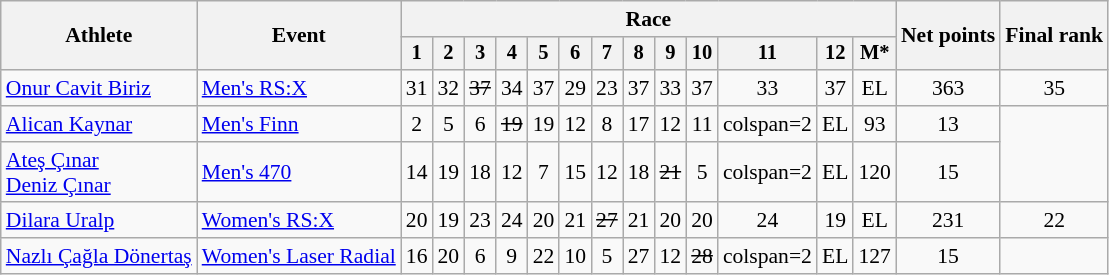<table class="wikitable" style="font-size:90%">
<tr>
<th rowspan="2">Athlete</th>
<th rowspan="2">Event</th>
<th colspan=13>Race</th>
<th rowspan=2>Net points</th>
<th rowspan=2>Final rank</th>
</tr>
<tr style="font-size:95%">
<th>1</th>
<th>2</th>
<th>3</th>
<th>4</th>
<th>5</th>
<th>6</th>
<th>7</th>
<th>8</th>
<th>9</th>
<th>10</th>
<th>11</th>
<th>12</th>
<th>M*</th>
</tr>
<tr align=center>
<td align=left><a href='#'>Onur Cavit Biriz</a></td>
<td align=left><a href='#'>Men's RS:X</a></td>
<td>31</td>
<td>32</td>
<td><s>37</s></td>
<td>34</td>
<td>37</td>
<td>29</td>
<td>23</td>
<td>37</td>
<td>33</td>
<td>37</td>
<td>33</td>
<td>37</td>
<td>EL</td>
<td>363</td>
<td>35</td>
</tr>
<tr align=center>
<td align=left><a href='#'>Alican Kaynar</a></td>
<td align=left><a href='#'>Men's Finn</a></td>
<td>2</td>
<td>5</td>
<td>6</td>
<td><s>19</s></td>
<td>19</td>
<td>12</td>
<td>8</td>
<td>17</td>
<td>12</td>
<td>11</td>
<td>colspan=2 </td>
<td>EL</td>
<td>93</td>
<td>13</td>
</tr>
<tr align=center>
<td align=left><a href='#'>Ateş Çınar</a><br><a href='#'>Deniz Çınar</a></td>
<td align=left><a href='#'>Men's 470</a></td>
<td>14</td>
<td>19</td>
<td>18</td>
<td>12</td>
<td>7</td>
<td>15</td>
<td>12</td>
<td>18</td>
<td><s>21</s></td>
<td>5</td>
<td>colspan=2 </td>
<td>EL</td>
<td>120</td>
<td>15</td>
</tr>
<tr align=center>
<td align=left><a href='#'>Dilara Uralp</a></td>
<td align=left><a href='#'>Women's RS:X</a></td>
<td>20</td>
<td>19</td>
<td>23</td>
<td>24</td>
<td>20</td>
<td>21</td>
<td><s>27</s></td>
<td>21</td>
<td>20</td>
<td>20</td>
<td>24</td>
<td>19</td>
<td>EL</td>
<td>231</td>
<td>22</td>
</tr>
<tr align=center>
<td align=left><a href='#'>Nazlı Çağla Dönertaş</a></td>
<td align=left><a href='#'>Women's Laser Radial</a></td>
<td>16</td>
<td>20</td>
<td>6</td>
<td>9</td>
<td>22</td>
<td>10</td>
<td>5</td>
<td>27</td>
<td>12</td>
<td><s>28</s></td>
<td>colspan=2 </td>
<td>EL</td>
<td>127</td>
<td>15</td>
</tr>
</table>
